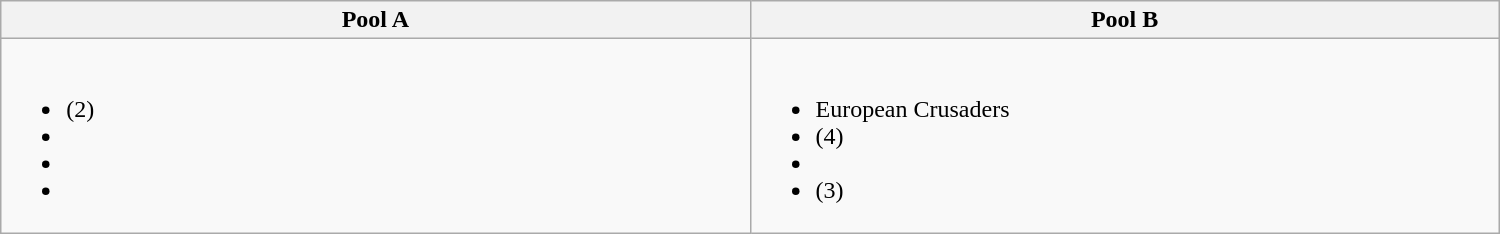<table class="wikitable" style="width:1000px;">
<tr>
<th width=50%>Pool A</th>
<th width=50%>Pool B</th>
</tr>
<tr style="vertical-align: top;">
<td><br><ul><li> (2)</li><li></li><li></li><li></li></ul></td>
<td><br><ul><li> European Crusaders</li><li> (4)</li><li></li><li> (3)</li></ul></td>
</tr>
</table>
